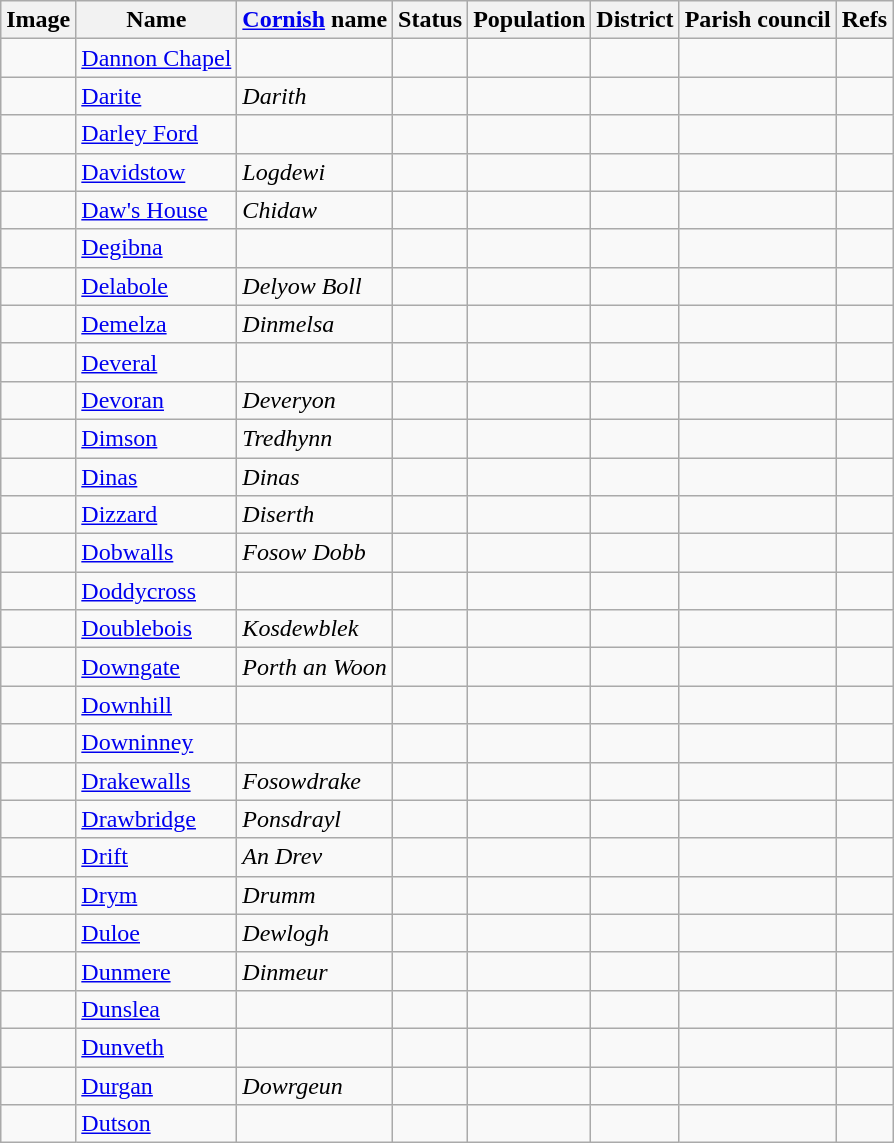<table class="wikitable sortable">
<tr>
<th class="unsortable" scope="col">Image</th>
<th scope="col">Name</th>
<th scope="col"><a href='#'>Cornish</a> name</th>
<th scope="col">Status</th>
<th scope="col">Population</th>
<th scope="col">District</th>
<th scope="col">Parish council</th>
<th class="unsortable" scope="col">Refs</th>
</tr>
<tr>
<td></td>
<td><a href='#'>Dannon Chapel</a></td>
<td></td>
<td></td>
<td></td>
<td></td>
<td></td>
<td></td>
</tr>
<tr>
<td></td>
<td><a href='#'>Darite</a></td>
<td><em>Darith</em></td>
<td></td>
<td></td>
<td></td>
<td></td>
<td></td>
</tr>
<tr>
<td></td>
<td><a href='#'>Darley Ford</a></td>
<td></td>
<td></td>
<td></td>
<td></td>
<td></td>
<td></td>
</tr>
<tr>
<td></td>
<td><a href='#'>Davidstow</a></td>
<td><em>Logdewi</em></td>
<td></td>
<td></td>
<td></td>
<td></td>
<td></td>
</tr>
<tr>
<td></td>
<td><a href='#'>Daw's House</a></td>
<td><em>Chidaw</em></td>
<td></td>
<td></td>
<td></td>
<td></td>
<td></td>
</tr>
<tr>
<td></td>
<td><a href='#'>Degibna</a></td>
<td></td>
<td></td>
<td></td>
<td></td>
<td></td>
<td></td>
</tr>
<tr>
<td></td>
<td><a href='#'>Delabole</a></td>
<td><em>Delyow Boll</em></td>
<td></td>
<td></td>
<td></td>
<td></td>
<td></td>
</tr>
<tr>
<td></td>
<td><a href='#'>Demelza</a></td>
<td><em>Dinmelsa</em></td>
<td></td>
<td></td>
<td></td>
<td></td>
<td></td>
</tr>
<tr>
<td></td>
<td><a href='#'>Deveral</a></td>
<td></td>
<td></td>
<td></td>
<td></td>
<td></td>
<td></td>
</tr>
<tr>
<td></td>
<td><a href='#'>Devoran</a></td>
<td><em>Deveryon</em></td>
<td></td>
<td></td>
<td></td>
<td></td>
<td></td>
</tr>
<tr>
<td></td>
<td><a href='#'>Dimson</a></td>
<td><em>Tredhynn</em></td>
<td></td>
<td></td>
<td></td>
<td></td>
<td></td>
</tr>
<tr>
<td></td>
<td><a href='#'>Dinas</a></td>
<td><em>Dinas</em></td>
<td></td>
<td></td>
<td></td>
<td></td>
<td></td>
</tr>
<tr>
<td></td>
<td><a href='#'>Dizzard</a></td>
<td><em>Diserth</em></td>
<td></td>
<td></td>
<td></td>
<td></td>
<td></td>
</tr>
<tr>
<td></td>
<td><a href='#'>Dobwalls</a></td>
<td><em>Fosow Dobb</em></td>
<td></td>
<td></td>
<td></td>
<td></td>
<td></td>
</tr>
<tr>
<td></td>
<td><a href='#'>Doddycross</a></td>
<td></td>
<td></td>
<td></td>
<td></td>
<td></td>
<td></td>
</tr>
<tr>
<td></td>
<td><a href='#'>Doublebois</a></td>
<td><em>Kosdewblek</em></td>
<td></td>
<td></td>
<td></td>
<td></td>
<td></td>
</tr>
<tr>
<td></td>
<td><a href='#'>Downgate</a></td>
<td><em>Porth an Woon</em></td>
<td></td>
<td></td>
<td></td>
<td></td>
<td></td>
</tr>
<tr>
<td></td>
<td><a href='#'>Downhill</a></td>
<td></td>
<td></td>
<td></td>
<td></td>
<td></td>
<td></td>
</tr>
<tr>
<td></td>
<td><a href='#'>Downinney</a></td>
<td></td>
<td></td>
<td></td>
<td></td>
<td></td>
<td></td>
</tr>
<tr>
<td></td>
<td><a href='#'>Drakewalls</a></td>
<td><em>Fosowdrake</em></td>
<td></td>
<td></td>
<td></td>
<td></td>
<td></td>
</tr>
<tr>
<td></td>
<td><a href='#'>Drawbridge</a></td>
<td><em>Ponsdrayl</em></td>
<td></td>
<td></td>
<td></td>
<td></td>
<td></td>
</tr>
<tr>
<td></td>
<td><a href='#'>Drift</a></td>
<td><em>An Drev</em></td>
<td></td>
<td></td>
<td></td>
<td></td>
<td></td>
</tr>
<tr>
<td></td>
<td><a href='#'>Drym</a></td>
<td><em>Drumm</em></td>
<td></td>
<td></td>
<td></td>
<td></td>
<td></td>
</tr>
<tr>
<td></td>
<td><a href='#'>Duloe</a></td>
<td><em>Dewlogh</em></td>
<td></td>
<td></td>
<td></td>
<td></td>
<td></td>
</tr>
<tr>
<td></td>
<td><a href='#'>Dunmere</a></td>
<td><em>Dinmeur</em></td>
<td></td>
<td></td>
<td></td>
<td></td>
<td></td>
</tr>
<tr>
<td></td>
<td><a href='#'>Dunslea</a></td>
<td></td>
<td></td>
<td></td>
<td></td>
<td></td>
<td></td>
</tr>
<tr>
<td></td>
<td><a href='#'>Dunveth</a></td>
<td></td>
<td></td>
<td></td>
<td></td>
<td></td>
<td></td>
</tr>
<tr>
<td></td>
<td><a href='#'>Durgan</a></td>
<td><em>Dowrgeun</em></td>
<td></td>
<td></td>
<td></td>
<td></td>
<td></td>
</tr>
<tr>
<td></td>
<td><a href='#'>Dutson</a></td>
<td></td>
<td></td>
<td></td>
<td></td>
<td></td>
<td></td>
</tr>
</table>
